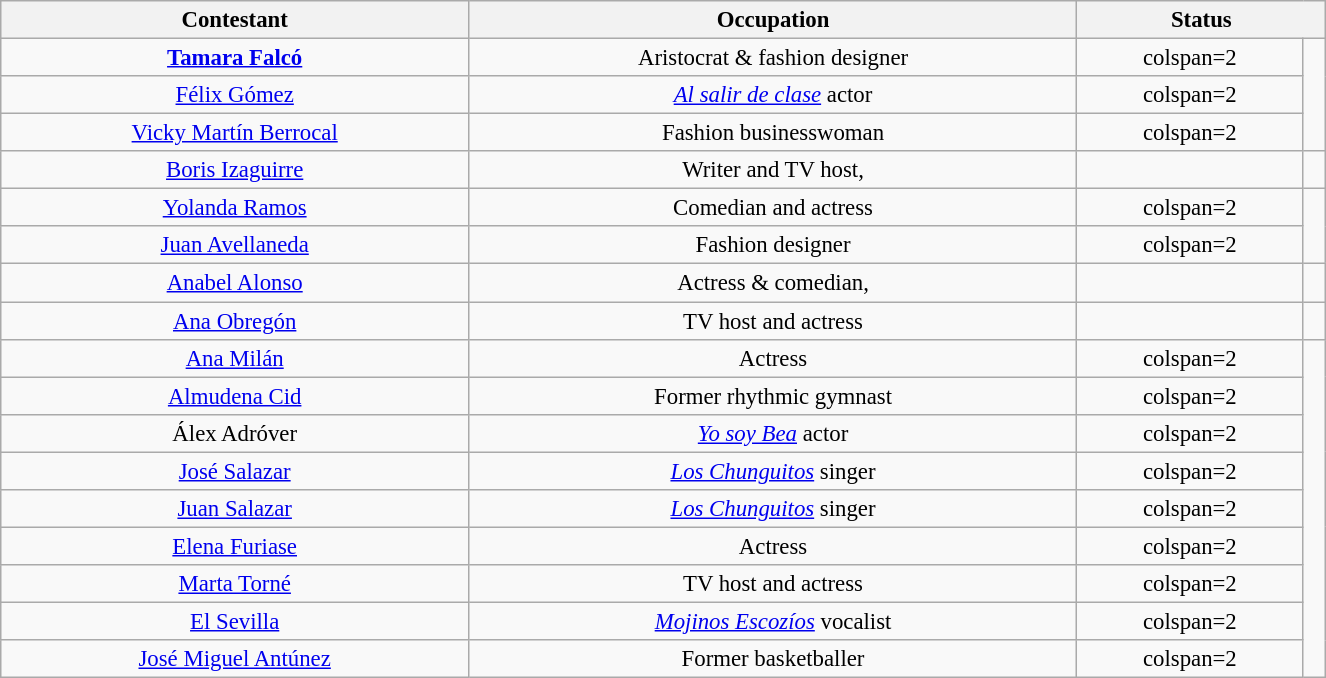<table class="wikitable" style="margin:auto; text-align:center; width:70%; font-size:95%">
<tr>
<th>Contestant</th>
<th>Occupation</th>
<th colspan=2>Status</th>
</tr>
<tr>
<td><strong><a href='#'>Tamara Falcó</a></strong></td>
<td>Aristocrat & fashion designer</td>
<td>colspan=2 </td>
</tr>
<tr>
<td><a href='#'>Félix Gómez</a></td>
<td><em><a href='#'>Al salir de clase</a></em> actor</td>
<td>colspan=2 </td>
</tr>
<tr>
<td><a href='#'>Vicky Martín Berrocal</a></td>
<td>Fashion businesswoman</td>
<td>colspan=2 </td>
</tr>
<tr>
<td><a href='#'>Boris Izaguirre</a></td>
<td>Writer and TV host, </td>
<td></td>
<td></td>
</tr>
<tr>
<td><a href='#'>Yolanda Ramos</a></td>
<td>Comedian and actress</td>
<td>colspan=2 </td>
</tr>
<tr>
<td><a href='#'>Juan Avellaneda</a></td>
<td>Fashion designer</td>
<td>colspan=2 </td>
</tr>
<tr>
<td><a href='#'>Anabel Alonso</a></td>
<td>Actress & comedian, </td>
<td></td>
<td></td>
</tr>
<tr>
<td><a href='#'>Ana Obregón</a></td>
<td>TV host and actress</td>
<td></td>
<td></td>
</tr>
<tr>
<td><a href='#'>Ana Milán</a></td>
<td>Actress</td>
<td>colspan=2 </td>
</tr>
<tr>
<td><a href='#'>Almudena Cid</a></td>
<td>Former rhythmic gymnast</td>
<td>colspan=2 </td>
</tr>
<tr>
<td>Álex Adróver</td>
<td><em><a href='#'>Yo soy Bea</a></em> actor</td>
<td>colspan=2 </td>
</tr>
<tr>
<td><a href='#'>José Salazar</a></td>
<td><em><a href='#'>Los Chunguitos</a></em> singer</td>
<td>colspan=2 </td>
</tr>
<tr>
<td><a href='#'>Juan Salazar</a></td>
<td><em><a href='#'>Los Chunguitos</a></em> singer</td>
<td>colspan=2 </td>
</tr>
<tr>
<td><a href='#'>Elena Furiase</a></td>
<td>Actress</td>
<td>colspan=2 </td>
</tr>
<tr>
<td><a href='#'>Marta Torné</a></td>
<td>TV host and actress</td>
<td>colspan=2 </td>
</tr>
<tr>
<td><a href='#'>El Sevilla</a></td>
<td><em><a href='#'>Mojinos Escozíos</a></em> vocalist</td>
<td>colspan=2 </td>
</tr>
<tr>
<td><a href='#'>José Miguel Antúnez</a></td>
<td>Former basketballer</td>
<td>colspan=2 </td>
</tr>
</table>
